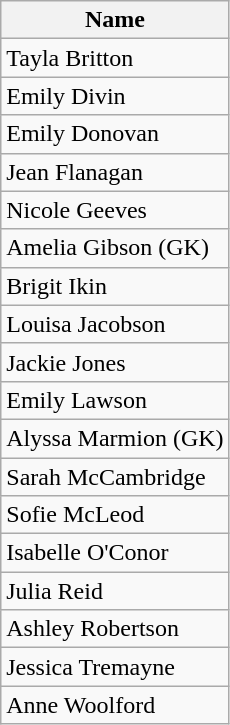<table class="wikitable">
<tr>
<th>Name</th>
</tr>
<tr>
<td>Tayla Britton</td>
</tr>
<tr>
<td>Emily Divin</td>
</tr>
<tr>
<td>Emily Donovan</td>
</tr>
<tr>
<td>Jean Flanagan</td>
</tr>
<tr>
<td>Nicole Geeves</td>
</tr>
<tr>
<td>Amelia Gibson (GK)</td>
</tr>
<tr>
<td>Brigit Ikin</td>
</tr>
<tr>
<td>Louisa Jacobson</td>
</tr>
<tr>
<td>Jackie Jones</td>
</tr>
<tr>
<td>Emily Lawson</td>
</tr>
<tr>
<td>Alyssa Marmion (GK)</td>
</tr>
<tr>
<td>Sarah McCambridge</td>
</tr>
<tr>
<td>Sofie McLeod</td>
</tr>
<tr>
<td>Isabelle O'Conor</td>
</tr>
<tr>
<td>Julia Reid</td>
</tr>
<tr>
<td>Ashley Robertson</td>
</tr>
<tr>
<td>Jessica Tremayne</td>
</tr>
<tr>
<td>Anne Woolford</td>
</tr>
</table>
